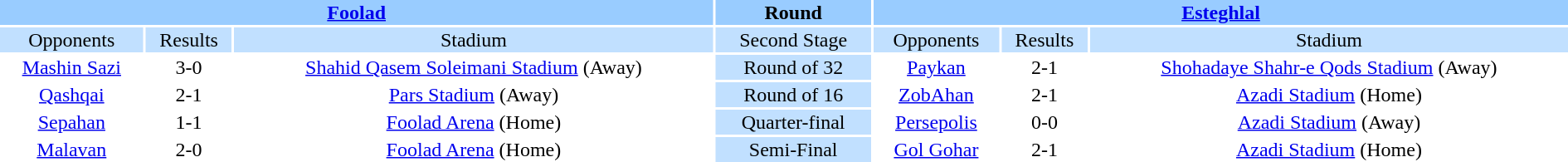<table style="width:100%;text-align:center">
<tr style="vertical-align:top;background:#99CCFF">
<th colspan="3"><a href='#'>Foolad</a></th>
<th>Round</th>
<th colspan="3"><a href='#'>Esteghlal</a></th>
</tr>
<tr style="vertical-align:top;background:#C1E0FF">
<td>Opponents</td>
<td>Results</td>
<td>Stadium</td>
<td>Second Stage</td>
<td>Opponents</td>
<td>Results</td>
<td>Stadium</td>
</tr>
<tr>
<td style="text-align:center"><a href='#'>Mashin Sazi</a></td>
<td>3-0</td>
<td><a href='#'>Shahid Qasem Soleimani Stadium</a> (Away)</td>
<td style="background:#C1E0FF">Round of 32</td>
<td style="text-align:center"><a href='#'>Paykan</a></td>
<td>2-1</td>
<td><a href='#'>Shohadaye Shahr-e Qods Stadium</a> (Away)</td>
</tr>
<tr>
<td style="text-align:center"><a href='#'>Qashqai</a></td>
<td>2-1</td>
<td><a href='#'>Pars Stadium</a> (Away)</td>
<td style="background:#C1E0FF">Round of 16</td>
<td style="text-align:center"><a href='#'>ZobAhan</a></td>
<td>2-1</td>
<td><a href='#'>Azadi Stadium</a> (Home)</td>
</tr>
<tr>
<td style="text-align:center"><a href='#'>Sepahan</a></td>
<td>1-1  </td>
<td><a href='#'>Foolad Arena</a> (Home)</td>
<td style="background:#C1E0FF">Quarter-final</td>
<td style="text-align:center"><a href='#'>Persepolis</a></td>
<td>0-0  </td>
<td><a href='#'>Azadi Stadium</a> (Away)</td>
</tr>
<tr>
<td style="text-align:center"><a href='#'>Malavan</a></td>
<td>2-0</td>
<td><a href='#'>Foolad Arena</a> (Home)</td>
<td style="background:#C1E0FF">Semi-Final</td>
<td style="text-align:center"><a href='#'>Gol Gohar</a></td>
<td>2-1</td>
<td><a href='#'>Azadi Stadium</a> (Home)</td>
</tr>
</table>
